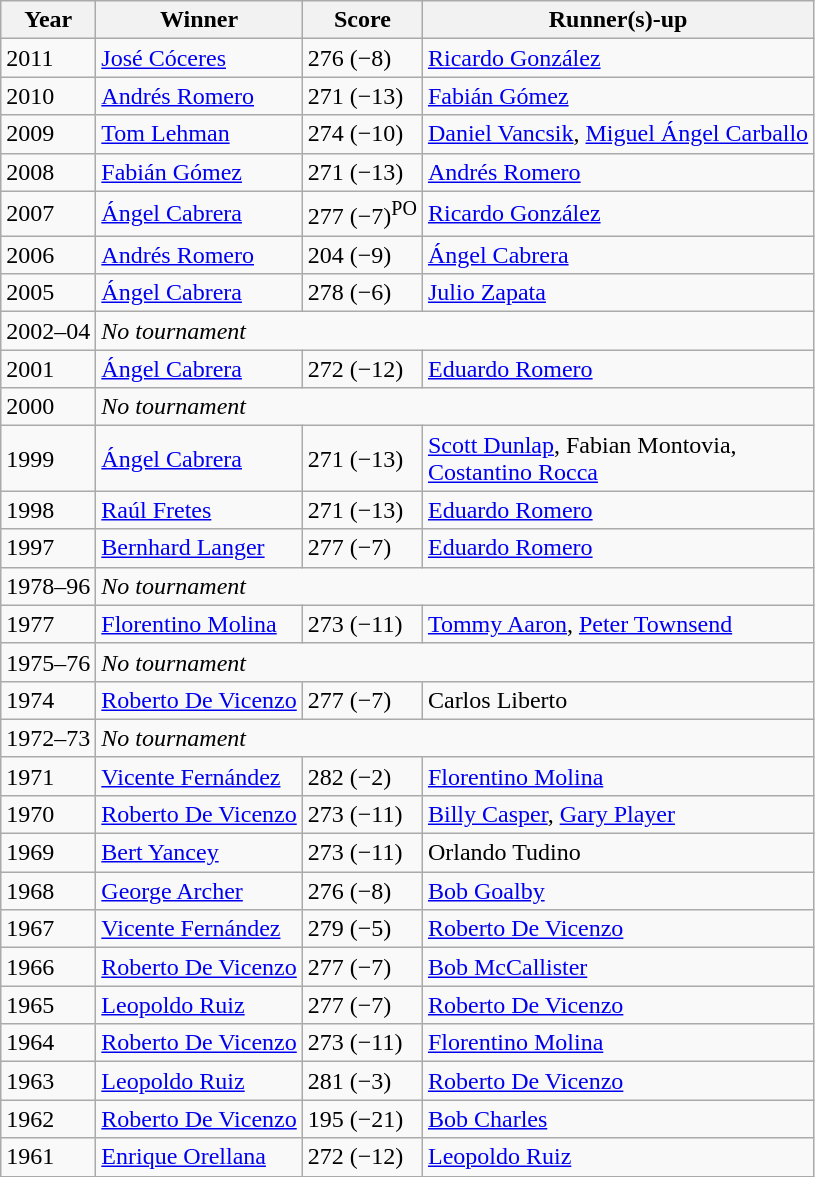<table class=wikitable>
<tr>
<th>Year</th>
<th>Winner</th>
<th>Score</th>
<th>Runner(s)-up</th>
</tr>
<tr>
<td>2011</td>
<td> <a href='#'>José Cóceres</a></td>
<td>276 (−8)</td>
<td> <a href='#'>Ricardo González</a></td>
</tr>
<tr>
<td>2010</td>
<td> <a href='#'>Andrés Romero</a></td>
<td>271 (−13)</td>
<td> <a href='#'>Fabián Gómez</a></td>
</tr>
<tr>
<td>2009</td>
<td> <a href='#'>Tom Lehman</a></td>
<td>274 (−10)</td>
<td> <a href='#'>Daniel Vancsik</a>,  <a href='#'>Miguel Ángel Carballo</a></td>
</tr>
<tr>
<td>2008</td>
<td> <a href='#'>Fabián Gómez</a></td>
<td>271 (−13)</td>
<td> <a href='#'>Andrés Romero</a></td>
</tr>
<tr>
<td>2007</td>
<td> <a href='#'>Ángel Cabrera</a></td>
<td>277 (−7)<sup>PO</sup></td>
<td> <a href='#'>Ricardo González</a></td>
</tr>
<tr>
<td>2006</td>
<td> <a href='#'>Andrés Romero</a></td>
<td>204 (−9)</td>
<td> <a href='#'>Ángel Cabrera</a></td>
</tr>
<tr>
<td>2005</td>
<td> <a href='#'>Ángel Cabrera</a></td>
<td>278 (−6)</td>
<td> <a href='#'>Julio Zapata</a></td>
</tr>
<tr>
<td>2002–04</td>
<td colspan="3"><em>No tournament</em></td>
</tr>
<tr>
<td>2001</td>
<td> <a href='#'>Ángel Cabrera</a></td>
<td>272 (−12)</td>
<td> <a href='#'>Eduardo Romero</a></td>
</tr>
<tr>
<td>2000</td>
<td colspan="3"><em>No tournament</em></td>
</tr>
<tr>
<td>1999</td>
<td> <a href='#'>Ángel Cabrera</a></td>
<td>271 (−13)</td>
<td> <a href='#'>Scott Dunlap</a>,  Fabian Montovia,<br> <a href='#'>Costantino Rocca</a></td>
</tr>
<tr>
<td>1998</td>
<td> <a href='#'>Raúl Fretes</a></td>
<td>271 (−13)</td>
<td> <a href='#'>Eduardo Romero</a></td>
</tr>
<tr>
<td>1997</td>
<td> <a href='#'>Bernhard Langer</a></td>
<td>277 (−7)</td>
<td> <a href='#'>Eduardo Romero</a></td>
</tr>
<tr>
<td>1978–96</td>
<td colspan="3"><em>No tournament</em></td>
</tr>
<tr>
<td>1977</td>
<td> <a href='#'>Florentino Molina</a></td>
<td>273 (−11)</td>
<td> <a href='#'>Tommy Aaron</a>,  <a href='#'>Peter Townsend</a></td>
</tr>
<tr>
<td>1975–76</td>
<td colspan="3"><em>No tournament</em></td>
</tr>
<tr>
<td>1974</td>
<td> <a href='#'>Roberto De Vicenzo</a></td>
<td>277 (−7)</td>
<td> Carlos Liberto</td>
</tr>
<tr>
<td>1972–73</td>
<td colspan="3"><em>No tournament</em></td>
</tr>
<tr>
<td>1971</td>
<td> <a href='#'>Vicente Fernández</a></td>
<td>282 (−2)</td>
<td> <a href='#'>Florentino Molina</a></td>
</tr>
<tr>
<td>1970</td>
<td> <a href='#'>Roberto De Vicenzo</a></td>
<td>273 (−11)</td>
<td> <a href='#'>Billy Casper</a>,  <a href='#'>Gary Player</a></td>
</tr>
<tr>
<td>1969</td>
<td> <a href='#'>Bert Yancey</a></td>
<td>273 (−11)</td>
<td> Orlando Tudino</td>
</tr>
<tr>
<td>1968</td>
<td> <a href='#'>George Archer</a></td>
<td>276 (−8)</td>
<td> <a href='#'>Bob Goalby</a></td>
</tr>
<tr>
<td>1967</td>
<td> <a href='#'>Vicente Fernández</a></td>
<td>279 (−5)</td>
<td> <a href='#'>Roberto De Vicenzo</a></td>
</tr>
<tr>
<td>1966</td>
<td> <a href='#'>Roberto De Vicenzo</a></td>
<td>277 (−7)</td>
<td> <a href='#'>Bob McCallister</a></td>
</tr>
<tr>
<td>1965</td>
<td> <a href='#'>Leopoldo Ruiz</a></td>
<td>277 (−7)</td>
<td> <a href='#'>Roberto De Vicenzo</a></td>
</tr>
<tr>
<td>1964</td>
<td> <a href='#'>Roberto De Vicenzo</a></td>
<td>273 (−11)</td>
<td> <a href='#'>Florentino Molina</a></td>
</tr>
<tr>
<td>1963</td>
<td> <a href='#'>Leopoldo Ruiz</a></td>
<td>281 (−3)</td>
<td> <a href='#'>Roberto De Vicenzo</a></td>
</tr>
<tr>
<td>1962</td>
<td> <a href='#'>Roberto De Vicenzo</a></td>
<td>195 (−21)</td>
<td> <a href='#'>Bob Charles</a></td>
</tr>
<tr>
<td>1961</td>
<td> <a href='#'>Enrique Orellana</a></td>
<td>272 (−12)</td>
<td> <a href='#'>Leopoldo Ruiz</a></td>
</tr>
</table>
